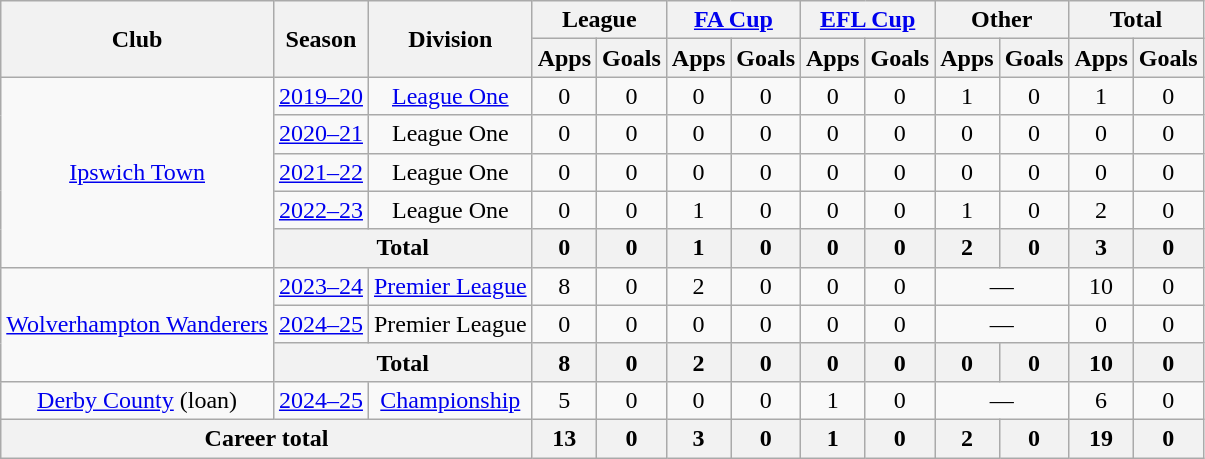<table class="wikitable" style="text-align:center">
<tr>
<th rowspan="2">Club</th>
<th rowspan="2">Season</th>
<th rowspan="2">Division</th>
<th colspan="2">League</th>
<th colspan="2"><a href='#'>FA Cup</a></th>
<th colspan="2"><a href='#'>EFL Cup</a></th>
<th colspan="2">Other</th>
<th colspan="2">Total</th>
</tr>
<tr>
<th>Apps</th>
<th>Goals</th>
<th>Apps</th>
<th>Goals</th>
<th>Apps</th>
<th>Goals</th>
<th>Apps</th>
<th>Goals</th>
<th>Apps</th>
<th>Goals</th>
</tr>
<tr>
<td rowspan=5><a href='#'>Ipswich Town</a></td>
<td><a href='#'>2019–20</a></td>
<td><a href='#'>League One</a></td>
<td>0</td>
<td>0</td>
<td>0</td>
<td>0</td>
<td>0</td>
<td>0</td>
<td>1</td>
<td>0</td>
<td>1</td>
<td>0</td>
</tr>
<tr>
<td><a href='#'>2020–21</a></td>
<td>League One</td>
<td>0</td>
<td>0</td>
<td>0</td>
<td>0</td>
<td>0</td>
<td>0</td>
<td>0</td>
<td>0</td>
<td>0</td>
<td>0</td>
</tr>
<tr>
<td><a href='#'>2021–22</a></td>
<td>League One</td>
<td>0</td>
<td>0</td>
<td>0</td>
<td>0</td>
<td>0</td>
<td>0</td>
<td>0</td>
<td>0</td>
<td>0</td>
<td>0</td>
</tr>
<tr>
<td><a href='#'>2022–23</a></td>
<td>League One</td>
<td>0</td>
<td>0</td>
<td>1</td>
<td>0</td>
<td>0</td>
<td>0</td>
<td>1</td>
<td>0</td>
<td>2</td>
<td>0</td>
</tr>
<tr>
<th colspan=2>Total</th>
<th>0</th>
<th>0</th>
<th>1</th>
<th>0</th>
<th>0</th>
<th>0</th>
<th>2</th>
<th>0</th>
<th>3</th>
<th>0</th>
</tr>
<tr>
<td rowspan=3><a href='#'>Wolverhampton Wanderers</a></td>
<td><a href='#'>2023–24</a></td>
<td><a href='#'>Premier League</a></td>
<td>8</td>
<td>0</td>
<td>2</td>
<td>0</td>
<td>0</td>
<td>0</td>
<td colspan="2">—</td>
<td>10</td>
<td>0</td>
</tr>
<tr>
<td><a href='#'>2024–25</a></td>
<td>Premier League</td>
<td>0</td>
<td>0</td>
<td>0</td>
<td>0</td>
<td>0</td>
<td>0</td>
<td colspan="2">—</td>
<td>0</td>
<td>0</td>
</tr>
<tr>
<th colspan=2>Total</th>
<th>8</th>
<th>0</th>
<th>2</th>
<th>0</th>
<th>0</th>
<th>0</th>
<th>0</th>
<th>0</th>
<th>10</th>
<th>0</th>
</tr>
<tr>
<td><a href='#'>Derby County</a> (loan)</td>
<td><a href='#'>2024–25</a></td>
<td><a href='#'>Championship</a></td>
<td>5</td>
<td>0</td>
<td>0</td>
<td>0</td>
<td>1</td>
<td>0</td>
<td colspan="2">—</td>
<td>6</td>
<td>0</td>
</tr>
<tr>
<th colspan=3>Career total</th>
<th>13</th>
<th>0</th>
<th>3</th>
<th>0</th>
<th>1</th>
<th>0</th>
<th>2</th>
<th>0</th>
<th>19</th>
<th>0</th>
</tr>
</table>
